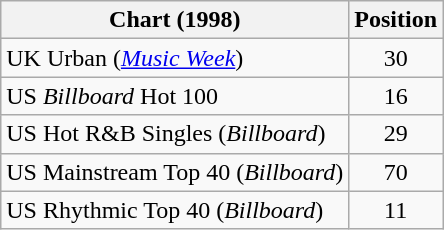<table class="wikitable sortable">
<tr>
<th>Chart (1998)</th>
<th>Position</th>
</tr>
<tr>
<td>UK Urban (<em><a href='#'>Music Week</a></em>)</td>
<td align="center">30</td>
</tr>
<tr>
<td>US <em>Billboard</em> Hot 100</td>
<td align="center">16</td>
</tr>
<tr>
<td>US Hot R&B Singles (<em>Billboard</em>)</td>
<td align="center">29</td>
</tr>
<tr>
<td>US Mainstream Top 40 (<em>Billboard</em>)</td>
<td align="center">70</td>
</tr>
<tr>
<td>US Rhythmic Top 40 (<em>Billboard</em>)</td>
<td align="center">11</td>
</tr>
</table>
